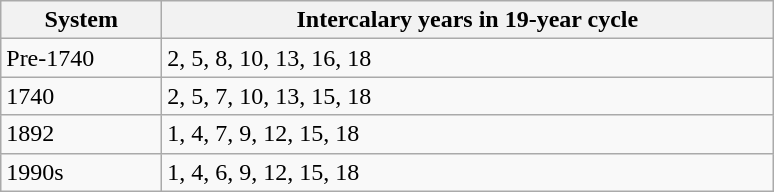<table class="wikitable">
<tr>
<th width="100">System</th>
<th width="400">Intercalary years in 19-year cycle</th>
</tr>
<tr>
<td>Pre-1740</td>
<td>2, 5, 8, 10, 13, 16, 18</td>
</tr>
<tr>
<td>1740</td>
<td>2, 5, 7, 10, 13, 15, 18</td>
</tr>
<tr>
<td>1892</td>
<td>1, 4, 7, 9, 12, 15, 18</td>
</tr>
<tr>
<td>1990s</td>
<td>1, 4, 6, 9, 12, 15, 18</td>
</tr>
</table>
